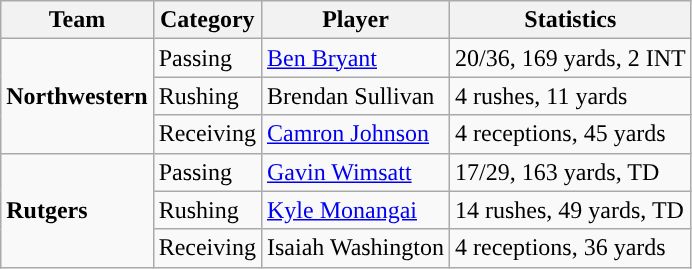<table class="wikitable" style="float: left;">
<tr>
<th>Team</th>
<th>Category</th>
<th>Player</th>
<th>Statistics</th>
</tr>
<tr>
<td rowspan=3><strong>Northwestern</strong></td>
<td>Passing</td>
<td><a href='#'>Ben Bryant</a></td>
<td>20/36, 169 yards, 2 INT</td>
</tr>
<tr>
<td>Rushing</td>
<td>Brendan Sullivan</td>
<td>4 rushes, 11 yards</td>
</tr>
<tr>
<td>Receiving</td>
<td><a href='#'>Camron Johnson</a></td>
<td>4 receptions, 45 yards</td>
</tr>
<tr>
<td rowspan=3><strong>Rutgers</strong></td>
<td>Passing</td>
<td><a href='#'>Gavin Wimsatt</a></td>
<td>17/29, 163 yards, TD</td>
</tr>
<tr>
<td>Rushing</td>
<td><a href='#'>Kyle Monangai</a></td>
<td>14 rushes, 49 yards, TD</td>
</tr>
<tr>
<td>Receiving</td>
<td>Isaiah Washington</td>
<td>4 receptions, 36 yards</td>
</tr>
</table>
